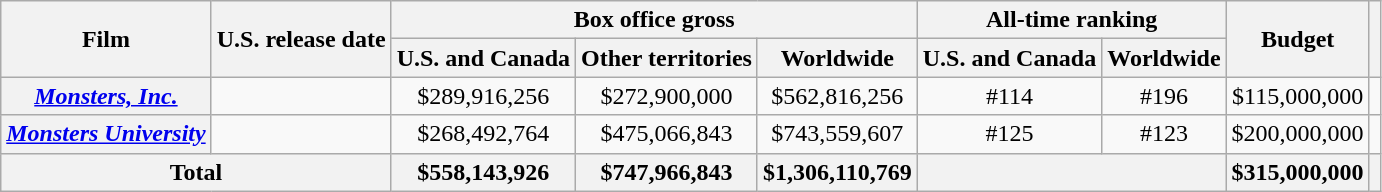<table class="wikitable plainrowheaders unsortable" style="text-align: center;">
<tr>
<th scope="col" rowspan="2">Film</th>
<th scope="col" rowspan="2">U.S. release date</th>
<th scope="col" colspan="3" class=sortable>Box office gross</th>
<th colspan="2">All-time ranking</th>
<th scope="col" rowspan="2">Budget</th>
<th scope="col" rowspan="2" class=unsortable></th>
</tr>
<tr>
<th>U.S. and Canada</th>
<th>Other territories</th>
<th>Worldwide</th>
<th>U.S. and Canada</th>
<th>Worldwide</th>
</tr>
<tr>
<th scope="row"><em><a href='#'>Monsters, Inc.</a></em></th>
<td></td>
<td>$289,916,256</td>
<td>$272,900,000</td>
<td>$562,816,256</td>
<td>#114</td>
<td>#196</td>
<td>$115,000,000</td>
<td></td>
</tr>
<tr>
<th scope="row"><em><a href='#'>Monsters University</a></em></th>
<td></td>
<td>$268,492,764</td>
<td>$475,066,843</td>
<td>$743,559,607</td>
<td>#125</td>
<td>#123</td>
<td>$200,000,000</td>
<td></td>
</tr>
<tr>
<th colspan="2">Total</th>
<th>$558,143,926</th>
<th>$747,966,843</th>
<th>$1,306,110,769</th>
<th colspan="2"></th>
<th>$315,000,000</th>
<th></th>
</tr>
</table>
